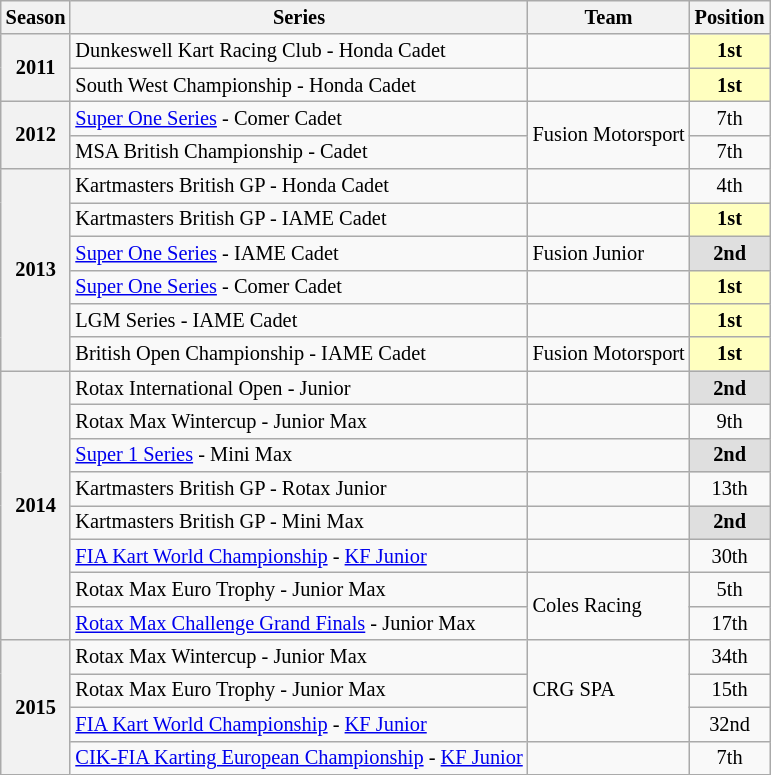<table class="wikitable" style="font-size: 85%; text-align:center">
<tr>
<th>Season</th>
<th>Series</th>
<th>Team</th>
<th>Position</th>
</tr>
<tr>
<th rowspan="2">2011</th>
<td align="left">Dunkeswell Kart Racing Club - Honda Cadet</td>
<td align="left"></td>
<th style="background:#FFFFBF"><strong>1st</strong></th>
</tr>
<tr>
<td align="left">South West Championship - Honda Cadet</td>
<td align="left"></td>
<th style="background:#FFFFBF"><strong>1st</strong></th>
</tr>
<tr>
<th rowspan="2">2012</th>
<td align="left"><a href='#'>Super One Series</a> - Comer Cadet</td>
<td rowspan="2" align="left">Fusion Motorsport</td>
<td>7th</td>
</tr>
<tr>
<td align="left">MSA British Championship - Cadet</td>
<td>7th</td>
</tr>
<tr>
<th rowspan="6">2013</th>
<td align="left">Kartmasters British GP - Honda Cadet</td>
<td align="left"></td>
<td>4th</td>
</tr>
<tr>
<td align="left">Kartmasters British GP - IAME Cadet</td>
<td align="left"></td>
<th style="background:#FFFFBF"><strong>1st</strong></th>
</tr>
<tr>
<td align="left"><a href='#'>Super One Series</a> - IAME Cadet</td>
<td align="left">Fusion Junior</td>
<th style="background:#DFDFDF"><strong>2nd</strong></th>
</tr>
<tr>
<td align="left"><a href='#'>Super One Series</a> - Comer Cadet</td>
<td align="left"></td>
<th style="background:#FFFFBF"><strong>1st</strong></th>
</tr>
<tr>
<td align="left">LGM Series - IAME Cadet</td>
<td align="left"></td>
<th style="background:#FFFFBF"><strong>1st</strong></th>
</tr>
<tr>
<td align="left">British Open Championship - IAME Cadet</td>
<td align="left">Fusion Motorsport</td>
<th style="background:#FFFFBF"><strong>1st</strong></th>
</tr>
<tr>
<th rowspan="8">2014</th>
<td align="left">Rotax International Open - Junior</td>
<td align="left"></td>
<th style="background:#DFDFDF"><strong>2nd</strong></th>
</tr>
<tr>
<td align="left">Rotax Max Wintercup - Junior Max</td>
<td align="left"></td>
<td>9th</td>
</tr>
<tr>
<td align="left"><a href='#'>Super 1 Series</a> - Mini Max</td>
<td align="left"></td>
<th style="background:#DFDFDF"><strong>2nd</strong></th>
</tr>
<tr>
<td align="left">Kartmasters British GP - Rotax Junior</td>
<td align="left"></td>
<td>13th</td>
</tr>
<tr>
<td align="left">Kartmasters British GP - Mini Max</td>
<td align="left"></td>
<th style="background:#DFDFDF"><strong>2nd</strong></th>
</tr>
<tr>
<td align="left"><a href='#'>FIA Kart World Championship</a> - <a href='#'>KF Junior</a></td>
<td align="left"></td>
<td>30th</td>
</tr>
<tr>
<td align="left">Rotax Max Euro Trophy - Junior Max</td>
<td rowspan="2" align="left">Coles Racing</td>
<td>5th</td>
</tr>
<tr>
<td align="left"><a href='#'>Rotax Max Challenge Grand Finals</a> - Junior Max</td>
<td>17th</td>
</tr>
<tr>
<th rowspan="4">2015</th>
<td align="left">Rotax Max Wintercup - Junior Max</td>
<td rowspan="3" align="left">CRG SPA</td>
<td>34th</td>
</tr>
<tr>
<td align="left">Rotax Max Euro Trophy - Junior Max</td>
<td>15th</td>
</tr>
<tr>
<td align="left"><a href='#'>FIA Kart World Championship</a> - <a href='#'>KF Junior</a></td>
<td>32nd</td>
</tr>
<tr>
<td align="left"><a href='#'>CIK-FIA Karting European Championship</a> - <a href='#'>KF Junior</a></td>
<td align="left"></td>
<td>7th</td>
</tr>
</table>
